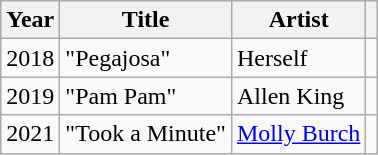<table class="wikitable">
<tr>
<th>Year</th>
<th>Title</th>
<th>Artist</th>
<th></th>
</tr>
<tr>
<td>2018</td>
<td>"Pegajosa"</td>
<td>Herself</td>
<td></td>
</tr>
<tr>
<td>2019</td>
<td>"Pam Pam"</td>
<td>Allen King</td>
<td></td>
</tr>
<tr>
<td>2021</td>
<td>"Took a Minute"</td>
<td><a href='#'>Molly Burch</a></td>
<td></td>
</tr>
</table>
